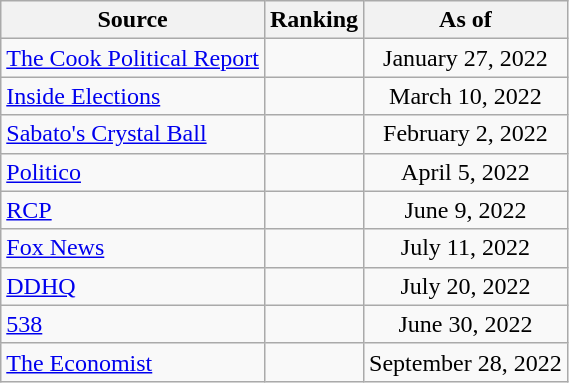<table class="wikitable" style="text-align:center">
<tr>
<th>Source</th>
<th>Ranking</th>
<th>As of</th>
</tr>
<tr>
<td align=left><a href='#'>The Cook Political Report</a></td>
<td></td>
<td>January 27, 2022</td>
</tr>
<tr>
<td align=left><a href='#'>Inside Elections</a></td>
<td></td>
<td>March 10, 2022</td>
</tr>
<tr>
<td align=left><a href='#'>Sabato's Crystal Ball</a></td>
<td></td>
<td>February 2, 2022</td>
</tr>
<tr>
<td align="left"><a href='#'>Politico</a></td>
<td></td>
<td>April 5, 2022</td>
</tr>
<tr>
<td align="left"><a href='#'>RCP</a></td>
<td></td>
<td>June 9, 2022</td>
</tr>
<tr>
<td align=left><a href='#'>Fox News</a></td>
<td></td>
<td>July 11, 2022</td>
</tr>
<tr>
<td align="left"><a href='#'>DDHQ</a></td>
<td></td>
<td>July 20, 2022</td>
</tr>
<tr>
<td align="left"><a href='#'>538</a></td>
<td></td>
<td>June 30, 2022</td>
</tr>
<tr>
<td align="left"><a href='#'>The Economist</a></td>
<td></td>
<td>September 28, 2022</td>
</tr>
</table>
